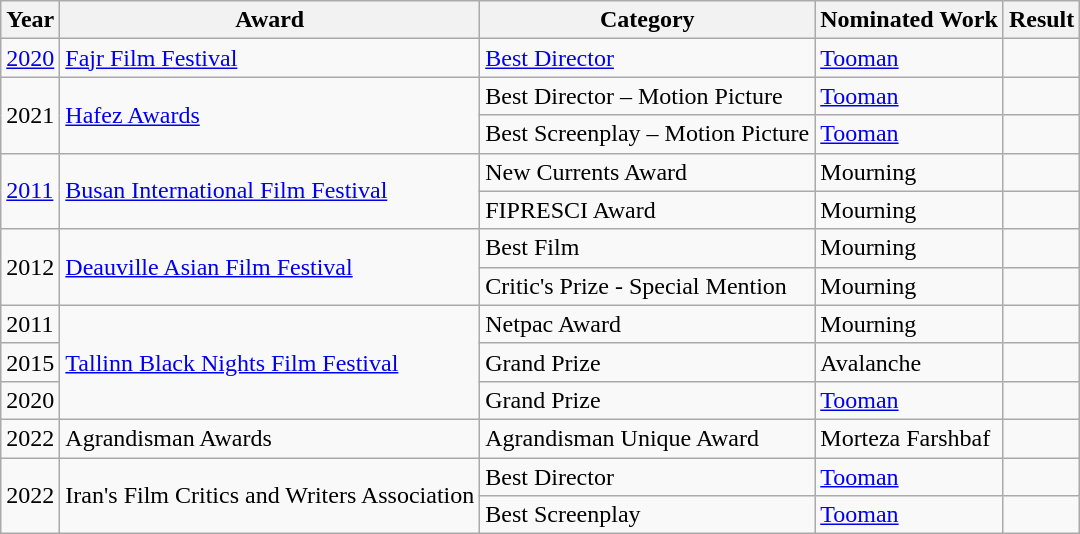<table class="wikitable">
<tr>
<th>Year</th>
<th>Award</th>
<th>Category</th>
<th>Nominated Work</th>
<th>Result</th>
</tr>
<tr>
<td><a href='#'>2020</a></td>
<td><a href='#'>Fajr Film Festival</a></td>
<td><a href='#'>Best Director</a></td>
<td><a href='#'>Tooman</a></td>
<td></td>
</tr>
<tr>
<td rowspan="2">2021</td>
<td rowspan="2"><a href='#'>Hafez Awards</a></td>
<td>Best Director – Motion Picture</td>
<td><a href='#'>Tooman</a></td>
<td></td>
</tr>
<tr>
<td>Best Screenplay – Motion Picture</td>
<td><a href='#'>Tooman</a></td>
<td></td>
</tr>
<tr>
<td rowspan="2"><a href='#'>2011</a></td>
<td rowspan="2"><a href='#'>Busan International Film Festival</a></td>
<td>New Currents Award</td>
<td>Mourning</td>
<td></td>
</tr>
<tr>
<td>FIPRESCI Award</td>
<td>Mourning</td>
<td></td>
</tr>
<tr>
<td rowspan="2">2012</td>
<td rowspan="2"><a href='#'>Deauville Asian Film Festival</a></td>
<td>Best Film</td>
<td>Mourning</td>
<td></td>
</tr>
<tr>
<td>Critic's Prize - Special Mention</td>
<td>Mourning</td>
<td></td>
</tr>
<tr>
<td>2011</td>
<td rowspan="3"><a href='#'>Tallinn Black Nights Film Festival</a></td>
<td>Netpac Award</td>
<td>Mourning</td>
<td></td>
</tr>
<tr>
<td>2015</td>
<td>Grand Prize</td>
<td>Avalanche</td>
<td></td>
</tr>
<tr>
<td>2020</td>
<td>Grand Prize</td>
<td><a href='#'>Tooman</a></td>
<td></td>
</tr>
<tr>
<td>2022</td>
<td>Agrandisman Awards</td>
<td>Agrandisman Unique Award</td>
<td>Morteza Farshbaf</td>
<td></td>
</tr>
<tr>
<td rowspan="2">2022</td>
<td rowspan="2">Iran's Film Critics and Writers Association</td>
<td>Best Director</td>
<td><a href='#'>Tooman</a></td>
<td></td>
</tr>
<tr>
<td>Best Screenplay</td>
<td><a href='#'>Tooman</a></td>
<td></td>
</tr>
</table>
